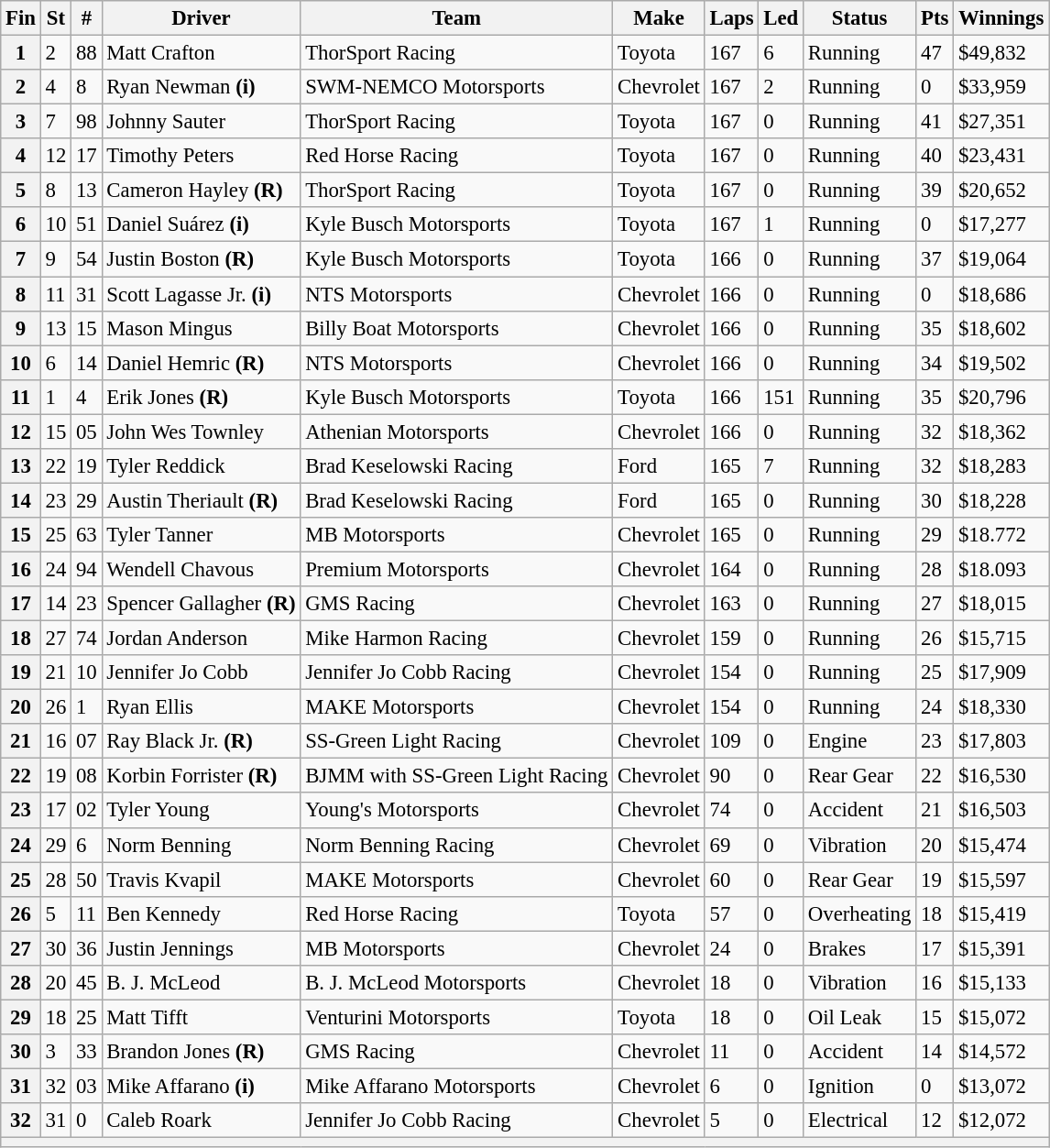<table class="wikitable" style="font-size:95%">
<tr>
<th>Fin</th>
<th>St</th>
<th>#</th>
<th>Driver</th>
<th>Team</th>
<th>Make</th>
<th>Laps</th>
<th>Led</th>
<th>Status</th>
<th>Pts</th>
<th>Winnings</th>
</tr>
<tr>
<th>1</th>
<td>2</td>
<td>88</td>
<td>Matt Crafton</td>
<td>ThorSport Racing</td>
<td>Toyota</td>
<td>167</td>
<td>6</td>
<td>Running</td>
<td>47</td>
<td>$49,832</td>
</tr>
<tr>
<th>2</th>
<td>4</td>
<td>8</td>
<td>Ryan Newman <strong>(i)</strong></td>
<td>SWM-NEMCO Motorsports</td>
<td>Chevrolet</td>
<td>167</td>
<td>2</td>
<td>Running</td>
<td>0</td>
<td>$33,959</td>
</tr>
<tr>
<th>3</th>
<td>7</td>
<td>98</td>
<td>Johnny Sauter</td>
<td>ThorSport Racing</td>
<td>Toyota</td>
<td>167</td>
<td>0</td>
<td>Running</td>
<td>41</td>
<td>$27,351</td>
</tr>
<tr>
<th>4</th>
<td>12</td>
<td>17</td>
<td>Timothy Peters</td>
<td>Red Horse Racing</td>
<td>Toyota</td>
<td>167</td>
<td>0</td>
<td>Running</td>
<td>40</td>
<td>$23,431</td>
</tr>
<tr>
<th>5</th>
<td>8</td>
<td>13</td>
<td>Cameron Hayley <strong>(R)</strong></td>
<td>ThorSport Racing</td>
<td>Toyota</td>
<td>167</td>
<td>0</td>
<td>Running</td>
<td>39</td>
<td>$20,652</td>
</tr>
<tr>
<th>6</th>
<td>10</td>
<td>51</td>
<td>Daniel Suárez <strong>(i)</strong></td>
<td>Kyle Busch Motorsports</td>
<td>Toyota</td>
<td>167</td>
<td>1</td>
<td>Running</td>
<td>0</td>
<td>$17,277</td>
</tr>
<tr>
<th>7</th>
<td>9</td>
<td>54</td>
<td>Justin Boston <strong>(R)</strong></td>
<td>Kyle Busch Motorsports</td>
<td>Toyota</td>
<td>166</td>
<td>0</td>
<td>Running</td>
<td>37</td>
<td>$19,064</td>
</tr>
<tr>
<th>8</th>
<td>11</td>
<td>31</td>
<td>Scott Lagasse Jr. <strong>(i)</strong></td>
<td>NTS Motorsports</td>
<td>Chevrolet</td>
<td>166</td>
<td>0</td>
<td>Running</td>
<td>0</td>
<td>$18,686</td>
</tr>
<tr>
<th>9</th>
<td>13</td>
<td>15</td>
<td>Mason Mingus</td>
<td>Billy Boat Motorsports</td>
<td>Chevrolet</td>
<td>166</td>
<td>0</td>
<td>Running</td>
<td>35</td>
<td>$18,602</td>
</tr>
<tr>
<th>10</th>
<td>6</td>
<td>14</td>
<td>Daniel Hemric <strong>(R)</strong></td>
<td>NTS Motorsports</td>
<td>Chevrolet</td>
<td>166</td>
<td>0</td>
<td>Running</td>
<td>34</td>
<td>$19,502</td>
</tr>
<tr>
<th>11</th>
<td>1</td>
<td>4</td>
<td>Erik Jones <strong>(R)</strong></td>
<td>Kyle Busch Motorsports</td>
<td>Toyota</td>
<td>166</td>
<td>151</td>
<td>Running</td>
<td>35</td>
<td>$20,796</td>
</tr>
<tr>
<th>12</th>
<td>15</td>
<td>05</td>
<td>John Wes Townley</td>
<td>Athenian Motorsports</td>
<td>Chevrolet</td>
<td>166</td>
<td>0</td>
<td>Running</td>
<td>32</td>
<td>$18,362</td>
</tr>
<tr>
<th>13</th>
<td>22</td>
<td>19</td>
<td>Tyler Reddick</td>
<td>Brad Keselowski Racing</td>
<td>Ford</td>
<td>165</td>
<td>7</td>
<td>Running</td>
<td>32</td>
<td>$18,283</td>
</tr>
<tr>
<th>14</th>
<td>23</td>
<td>29</td>
<td>Austin Theriault <strong>(R)</strong></td>
<td>Brad Keselowski Racing</td>
<td>Ford</td>
<td>165</td>
<td>0</td>
<td>Running</td>
<td>30</td>
<td>$18,228</td>
</tr>
<tr>
<th>15</th>
<td>25</td>
<td>63</td>
<td>Tyler Tanner</td>
<td>MB Motorsports</td>
<td>Chevrolet</td>
<td>165</td>
<td>0</td>
<td>Running</td>
<td>29</td>
<td>$18.772</td>
</tr>
<tr>
<th>16</th>
<td>24</td>
<td>94</td>
<td>Wendell Chavous</td>
<td>Premium Motorsports</td>
<td>Chevrolet</td>
<td>164</td>
<td>0</td>
<td>Running</td>
<td>28</td>
<td>$18.093</td>
</tr>
<tr>
<th>17</th>
<td>14</td>
<td>23</td>
<td>Spencer Gallagher <strong>(R)</strong></td>
<td>GMS Racing</td>
<td>Chevrolet</td>
<td>163</td>
<td>0</td>
<td>Running</td>
<td>27</td>
<td>$18,015</td>
</tr>
<tr>
<th>18</th>
<td>27</td>
<td>74</td>
<td>Jordan Anderson</td>
<td>Mike Harmon Racing</td>
<td>Chevrolet</td>
<td>159</td>
<td>0</td>
<td>Running</td>
<td>26</td>
<td>$15,715</td>
</tr>
<tr>
<th>19</th>
<td>21</td>
<td>10</td>
<td>Jennifer Jo Cobb</td>
<td>Jennifer Jo Cobb Racing</td>
<td>Chevrolet</td>
<td>154</td>
<td>0</td>
<td>Running</td>
<td>25</td>
<td>$17,909</td>
</tr>
<tr>
<th>20</th>
<td>26</td>
<td>1</td>
<td>Ryan Ellis</td>
<td>MAKE Motorsports</td>
<td>Chevrolet</td>
<td>154</td>
<td>0</td>
<td>Running</td>
<td>24</td>
<td>$18,330</td>
</tr>
<tr>
<th>21</th>
<td>16</td>
<td>07</td>
<td>Ray Black Jr. <strong>(R)</strong></td>
<td>SS-Green Light Racing</td>
<td>Chevrolet</td>
<td>109</td>
<td>0</td>
<td>Engine</td>
<td>23</td>
<td>$17,803</td>
</tr>
<tr>
<th>22</th>
<td>19</td>
<td>08</td>
<td>Korbin Forrister <strong>(R)</strong></td>
<td>BJMM with SS-Green Light Racing</td>
<td>Chevrolet</td>
<td>90</td>
<td>0</td>
<td>Rear Gear</td>
<td>22</td>
<td>$16,530</td>
</tr>
<tr>
<th>23</th>
<td>17</td>
<td>02</td>
<td>Tyler Young</td>
<td>Young's Motorsports</td>
<td>Chevrolet</td>
<td>74</td>
<td>0</td>
<td>Accident</td>
<td>21</td>
<td>$16,503</td>
</tr>
<tr>
<th>24</th>
<td>29</td>
<td>6</td>
<td>Norm Benning</td>
<td>Norm Benning Racing</td>
<td>Chevrolet</td>
<td>69</td>
<td>0</td>
<td>Vibration</td>
<td>20</td>
<td>$15,474</td>
</tr>
<tr>
<th>25</th>
<td>28</td>
<td>50</td>
<td>Travis Kvapil</td>
<td>MAKE Motorsports</td>
<td>Chevrolet</td>
<td>60</td>
<td>0</td>
<td>Rear Gear</td>
<td>19</td>
<td>$15,597</td>
</tr>
<tr>
<th>26</th>
<td>5</td>
<td>11</td>
<td>Ben Kennedy</td>
<td>Red Horse Racing</td>
<td>Toyota</td>
<td>57</td>
<td>0</td>
<td>Overheating</td>
<td>18</td>
<td>$15,419</td>
</tr>
<tr>
<th>27</th>
<td>30</td>
<td>36</td>
<td>Justin Jennings</td>
<td>MB Motorsports</td>
<td>Chevrolet</td>
<td>24</td>
<td>0</td>
<td>Brakes</td>
<td>17</td>
<td>$15,391</td>
</tr>
<tr>
<th>28</th>
<td>20</td>
<td>45</td>
<td>B. J. McLeod</td>
<td>B. J. McLeod Motorsports</td>
<td>Chevrolet</td>
<td>18</td>
<td>0</td>
<td>Vibration</td>
<td>16</td>
<td>$15,133</td>
</tr>
<tr>
<th>29</th>
<td>18</td>
<td>25</td>
<td>Matt Tifft</td>
<td>Venturini Motorsports</td>
<td>Toyota</td>
<td>18</td>
<td>0</td>
<td>Oil Leak</td>
<td>15</td>
<td>$15,072</td>
</tr>
<tr>
<th>30</th>
<td>3</td>
<td>33</td>
<td>Brandon Jones <strong>(R)</strong></td>
<td>GMS Racing</td>
<td>Chevrolet</td>
<td>11</td>
<td>0</td>
<td>Accident</td>
<td>14</td>
<td>$14,572</td>
</tr>
<tr>
<th>31</th>
<td>32</td>
<td>03</td>
<td>Mike Affarano <strong>(i)</strong></td>
<td>Mike Affarano Motorsports</td>
<td>Chevrolet</td>
<td>6</td>
<td>0</td>
<td>Ignition</td>
<td>0</td>
<td>$13,072</td>
</tr>
<tr>
<th>32</th>
<td>31</td>
<td>0</td>
<td>Caleb Roark</td>
<td>Jennifer Jo Cobb Racing</td>
<td>Chevrolet</td>
<td>5</td>
<td>0</td>
<td>Electrical</td>
<td>12</td>
<td>$12,072</td>
</tr>
<tr>
<th colspan="11"></th>
</tr>
</table>
